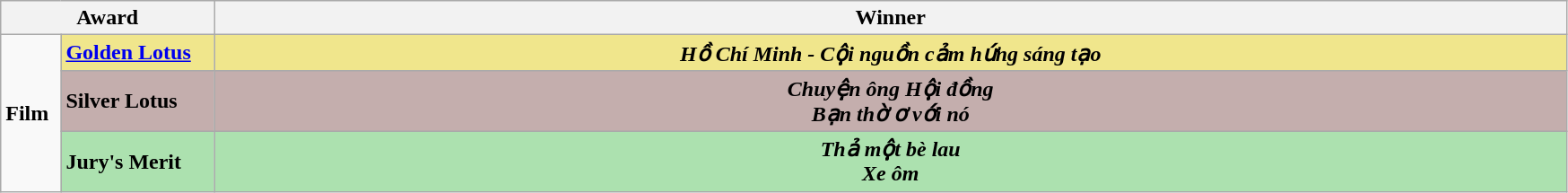<table class=wikitable>
<tr>
<th width="12%" colspan="2">Award</th>
<th width="76%">Winner</th>
</tr>
<tr>
<td rowspan="3"><strong>Film</strong></td>
<td style="background:#F0E68C"><strong><a href='#'>Golden Lotus</a></strong></td>
<td style="background:#F0E68C" align=center><strong><em>Hồ Chí Minh - Cội nguồn cảm hứng sáng tạo</em></strong></td>
</tr>
<tr>
<td style="background:#C4AEAD"><strong>Silver Lotus</strong></td>
<td style="background:#C4AEAD" align=center><strong><em>Chuyện ông Hội đồng</em></strong><br><strong><em>Bạn thờ ơ với nó</em></strong></td>
</tr>
<tr>
<td style="background:#ACE1AF"><strong>Jury's Merit</strong></td>
<td style="background:#ACE1AF" align=center><strong><em>Thả một bè lau</em></strong><br><strong><em>Xe ôm</em></strong></td>
</tr>
</table>
